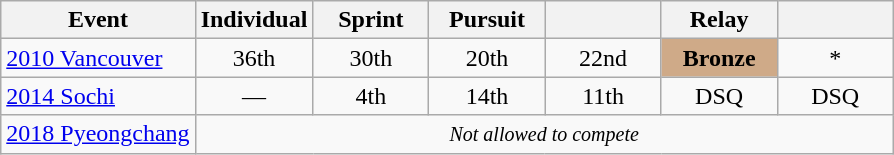<table class="wikitable" style="text-align: center;">
<tr ">
<th>Event</th>
<th style="width:70px;">Individual</th>
<th style="width:70px;">Sprint</th>
<th style="width:70px;">Pursuit</th>
<th style="width:70px;"></th>
<th style="width:70px;">Relay</th>
<th style="width:70px;"></th>
</tr>
<tr>
<td align=left> <a href='#'>2010 Vancouver</a></td>
<td>36th</td>
<td>30th</td>
<td>20th</td>
<td>22nd</td>
<td style="background:#cfaa88;"><strong>Bronze</strong></td>
<td>*</td>
</tr>
<tr>
<td align=left> <a href='#'>2014 Sochi</a></td>
<td>—</td>
<td>4th</td>
<td>14th</td>
<td>11th</td>
<td>DSQ</td>
<td>DSQ</td>
</tr>
<tr>
<td align=left> <a href='#'>2018 Pyeongchang</a></td>
<td colspan=6><em><small>Not allowed to compete</small></em></td>
</tr>
</table>
